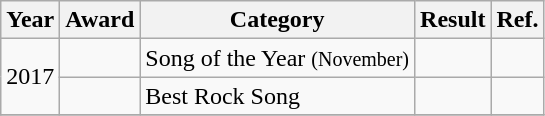<table class="wikitable plainrowheaders">
<tr>
<th>Year</th>
<th>Award</th>
<th>Category</th>
<th>Result</th>
<th>Ref.</th>
</tr>
<tr>
<td rowspan="2" align="center">2017</td>
<td></td>
<td>Song of the Year <small>(November)</small></td>
<td></td>
<td></td>
</tr>
<tr>
<td></td>
<td>Best Rock Song</td>
<td></td>
<td></td>
</tr>
<tr>
</tr>
</table>
